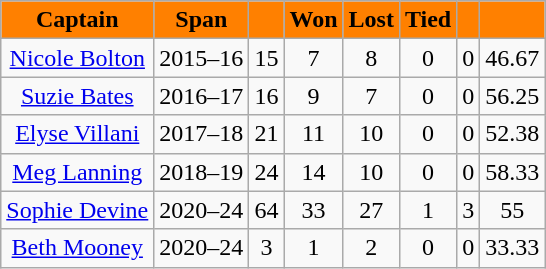<table class="wikitable" style="font-size:100%">
<tr>
<th style="background:#ff8000;">Captain</th>
<th style="background:#ff8000;">Span</th>
<th style="background:#ff8000;"></th>
<th style="background:#ff8000;">Won</th>
<th style="background:#ff8000;">Lost</th>
<th style="background:#ff8000;">Tied</th>
<th style="background:#ff8000;"></th>
<th style="background:#ff8000;"></th>
</tr>
<tr align="center">
<td><a href='#'>Nicole Bolton</a></td>
<td>2015–16</td>
<td>15</td>
<td>7</td>
<td>8</td>
<td>0</td>
<td>0</td>
<td>46.67</td>
</tr>
<tr align="center">
<td><a href='#'>Suzie Bates</a></td>
<td>2016–17</td>
<td>16</td>
<td>9</td>
<td>7</td>
<td>0</td>
<td>0</td>
<td>56.25</td>
</tr>
<tr align="center">
<td><a href='#'>Elyse Villani</a></td>
<td>2017–18</td>
<td>21</td>
<td>11</td>
<td>10</td>
<td>0</td>
<td>0</td>
<td>52.38</td>
</tr>
<tr align="center">
<td><a href='#'>Meg Lanning</a></td>
<td>2018–19</td>
<td>24</td>
<td>14</td>
<td>10</td>
<td>0</td>
<td>0</td>
<td>58.33</td>
</tr>
<tr align="center">
<td><a href='#'>Sophie Devine</a></td>
<td>2020–24</td>
<td>64</td>
<td>33</td>
<td>27</td>
<td>1</td>
<td>3</td>
<td>55</td>
</tr>
<tr align="center">
<td><a href='#'>Beth Mooney</a></td>
<td>2020–24</td>
<td>3</td>
<td>1</td>
<td>2</td>
<td>0</td>
<td>0</td>
<td>33.33</td>
</tr>
</table>
